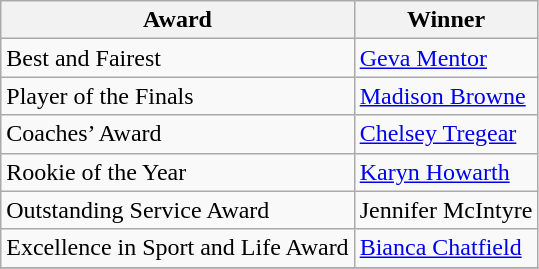<table class="wikitable collapsible">
<tr>
<th>Award</th>
<th>Winner</th>
</tr>
<tr>
<td>Best and Fairest</td>
<td><a href='#'>Geva Mentor</a></td>
</tr>
<tr>
<td>Player of the Finals</td>
<td><a href='#'>Madison Browne</a></td>
</tr>
<tr>
<td>Coaches’ Award</td>
<td><a href='#'>Chelsey Tregear</a></td>
</tr>
<tr>
<td>Rookie of the Year</td>
<td><a href='#'>Karyn Howarth</a></td>
</tr>
<tr>
<td>Outstanding  Service Award</td>
<td>Jennifer McIntyre</td>
</tr>
<tr>
<td>Excellence in Sport and Life Award</td>
<td><a href='#'>Bianca Chatfield</a></td>
</tr>
<tr>
</tr>
</table>
